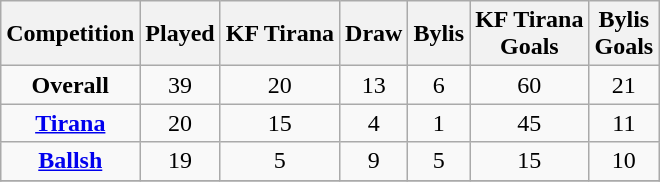<table class=wikitable style="text-align:center">
<tr>
<th>Competition</th>
<th>Played</th>
<th>KF Tirana</th>
<th>Draw</th>
<th>Bylis</th>
<th>KF Tirana <br> Goals</th>
<th>Bylis <br> Goals</th>
</tr>
<tr>
<td><strong>Overall</strong></td>
<td>39</td>
<td>20</td>
<td>13</td>
<td>6</td>
<td>60</td>
<td>21</td>
</tr>
<tr>
<td><strong><a href='#'>Tirana</a></strong></td>
<td>20</td>
<td>15</td>
<td>4</td>
<td>1</td>
<td>45</td>
<td>11</td>
</tr>
<tr>
<td><strong><a href='#'>Ballsh</a></strong></td>
<td>19</td>
<td>5</td>
<td>9</td>
<td>5</td>
<td>15</td>
<td>10</td>
</tr>
<tr>
</tr>
</table>
